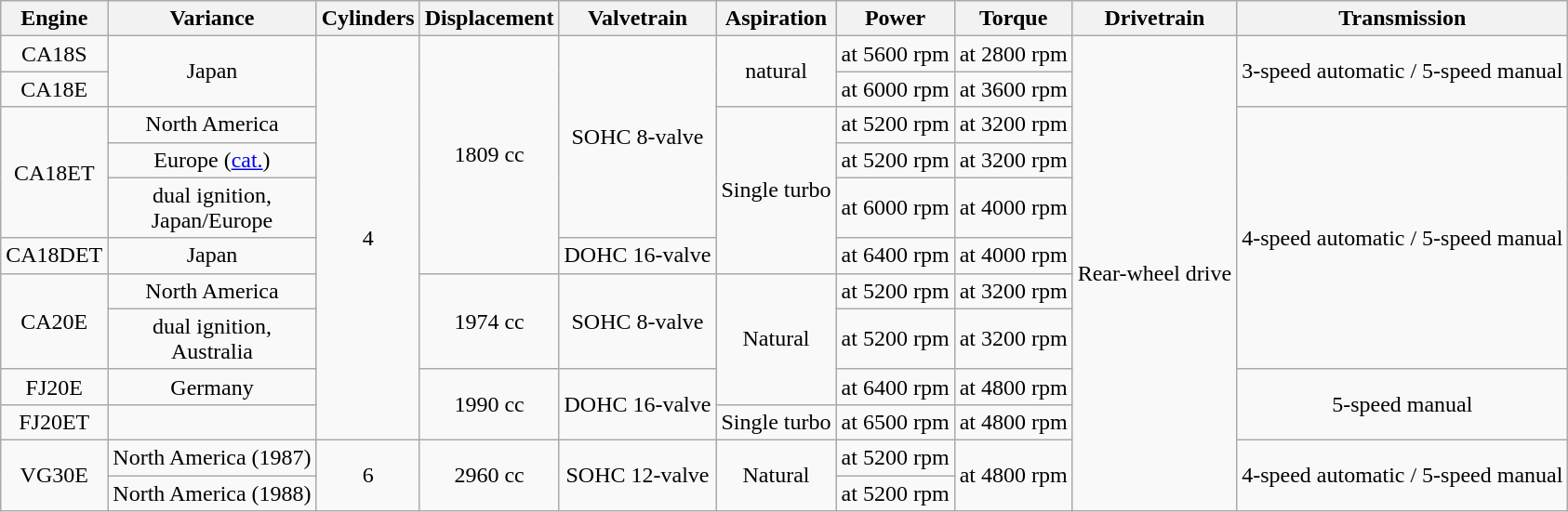<table class="wikitable" style="text-align: center;">
<tr>
<th>Engine</th>
<th>Variance</th>
<th>Cylinders</th>
<th>Displacement</th>
<th>Valvetrain</th>
<th>Aspiration</th>
<th>Power</th>
<th>Torque</th>
<th>Drivetrain</th>
<th>Transmission</th>
</tr>
<tr>
<td>CA18S</td>
<td rowspan="2">Japan</td>
<td rowspan="10">4</td>
<td rowspan="6">1809 cc</td>
<td rowspan="5">SOHC 8-valve</td>
<td rowspan="2">natural</td>
<td> at 5600 rpm</td>
<td> at 2800 rpm</td>
<td rowspan="12">Rear-wheel drive</td>
<td rowspan="2">3-speed automatic / 5-speed manual</td>
</tr>
<tr>
<td>CA18E</td>
<td> at 6000 rpm</td>
<td> at 3600 rpm</td>
</tr>
<tr>
<td rowspan="3">CA18ET</td>
<td>North America</td>
<td rowspan="4">Single turbo</td>
<td> at 5200 rpm</td>
<td> at 3200 rpm</td>
<td rowspan="6">4-speed automatic / 5-speed manual</td>
</tr>
<tr>
<td>Europe (<a href='#'>cat.</a>)</td>
<td> at 5200 rpm</td>
<td> at 3200 rpm</td>
</tr>
<tr>
<td>dual ignition,<br>Japan/Europe</td>
<td> at 6000 rpm</td>
<td> at 4000 rpm</td>
</tr>
<tr>
<td>CA18DET</td>
<td>Japan</td>
<td>DOHC 16-valve</td>
<td> at 6400 rpm</td>
<td> at 4000 rpm</td>
</tr>
<tr>
<td rowspan="2">CA20E</td>
<td>North America</td>
<td rowspan="2">1974 cc</td>
<td rowspan="2">SOHC 8-valve</td>
<td rowspan="3">Natural</td>
<td> at 5200 rpm</td>
<td> at 3200 rpm</td>
</tr>
<tr>
<td>dual ignition,<br>Australia</td>
<td> at 5200 rpm</td>
<td> at 3200 rpm</td>
</tr>
<tr>
<td>FJ20E</td>
<td>Germany</td>
<td rowspan="2">1990 cc</td>
<td rowspan="2">DOHC 16-valve</td>
<td> at 6400 rpm</td>
<td> at 4800 rpm</td>
<td rowspan="2">5-speed manual</td>
</tr>
<tr>
<td>FJ20ET</td>
<td></td>
<td>Single turbo</td>
<td> at 6500 rpm</td>
<td> at 4800 rpm</td>
</tr>
<tr>
<td rowspan="2">VG30E</td>
<td>North America (1987)</td>
<td rowspan="2">6</td>
<td rowspan="2">2960 cc</td>
<td rowspan="2">SOHC 12-valve</td>
<td rowspan="2">Natural</td>
<td> at 5200 rpm</td>
<td rowspan="2"> at 4800 rpm</td>
<td rowspan="2">4-speed automatic / 5-speed manual</td>
</tr>
<tr>
<td>North America (1988)</td>
<td> at 5200 rpm</td>
</tr>
</table>
